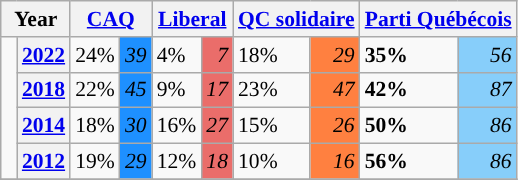<table class="wikitable" style="width:400; font-size:90%; margin-left:1em;">
<tr>
<th colspan="2" scope="col">Year</th>
<th colspan="2" scope="col"><a href='#'>CAQ</a></th>
<th colspan="2" scope="col"><a href='#'>Liberal</a></th>
<th colspan="2" scope="col"><a href='#'>QC solidaire</a></th>
<th colspan="2" scope="col"><a href='#'>Parti Québécois</a></th>
</tr>
<tr>
<td rowspan="4" style="width: 0.25em; background-color: "></td>
<th><a href='#'>2022</a></th>
<td>24%</td>
<td style="text-align:right; background:#1E90FF;"><em>39</em></td>
<td>4%</td>
<td style="text-align:right; background:#EA6D6A;"><em>7</em></td>
<td>18%</td>
<td style="text-align:right; background:#FF8040;"><em>29</em></td>
<td><strong>35%</strong></td>
<td style="text-align:right; background:#87CEFA;"><em>56</em></td>
</tr>
<tr>
<th><a href='#'>2018</a></th>
<td>22%</td>
<td style="text-align:right; background:#1E90FF;"><em>45</em></td>
<td>9%</td>
<td style="text-align:right; background:#EA6D6A;"><em>17</em></td>
<td>23%</td>
<td style="text-align:right; background:#FF8040;"><em>47</em></td>
<td><strong>42%</strong></td>
<td style="text-align:right; background:#87CEFA;"><em>87</em></td>
</tr>
<tr>
<th><a href='#'>2014</a></th>
<td>18%</td>
<td style="text-align:right; background:#1E90FF;"><em>30</em></td>
<td>16%</td>
<td style="text-align:right; background:#EA6D6A;"><em>27</em></td>
<td>15%</td>
<td style="text-align:right; background:#FF8040;"><em>26</em></td>
<td><strong>50%</strong></td>
<td style="text-align:right; background:#87CEFA;"><em>86</em></td>
</tr>
<tr>
<th><a href='#'>2012</a></th>
<td>19%</td>
<td style="text-align:right; background:#1E90FF;"><em>29</em></td>
<td>12%</td>
<td style="text-align:right; background:#EA6D6A;"><em>18</em></td>
<td>10%</td>
<td style="text-align:right; background:#FF8040;"><em>16</em></td>
<td><strong>56%</strong></td>
<td style="text-align:right; background:#87CEFA;"><em>86</em></td>
</tr>
<tr>
</tr>
</table>
